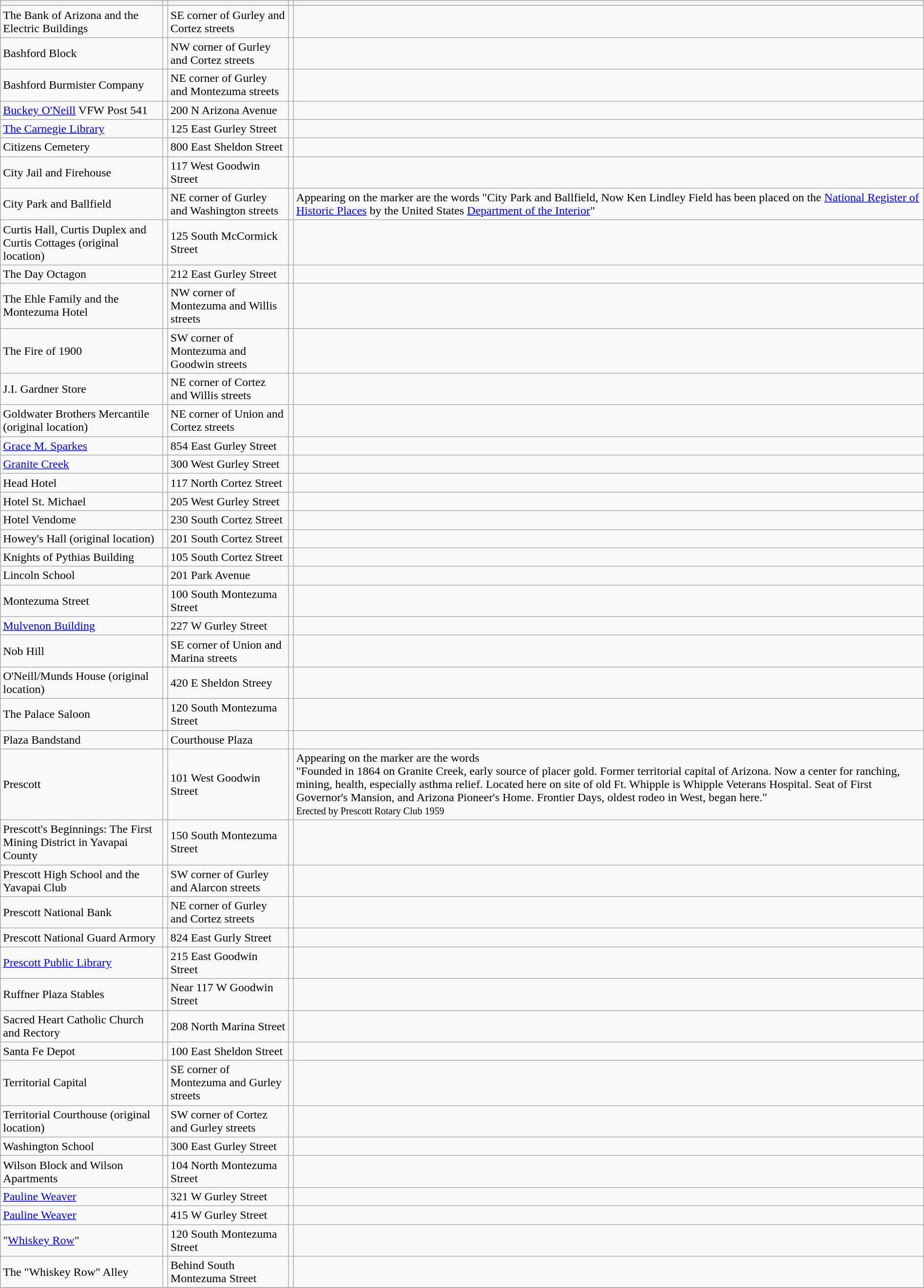<table class="wikitable sortable" style="width:100%">
<tr>
<th></th>
<th class="unsortable" ></th>
<th></th>
<th></th>
<th class="unsortable" ></th>
</tr>
<tr ->
<td>The Bank of Arizona and the Electric Buildings</td>
<td></td>
<td>SE corner of Gurley and Cortez streets</td>
<td></td>
<td></td>
</tr>
<tr ->
<td>Bashford Block</td>
<td></td>
<td>NW corner of Gurley and Cortez streets</td>
<td></td>
<td></td>
</tr>
<tr ->
<td>Bashford Burmister Company</td>
<td></td>
<td>NE corner of Gurley and Montezuma streets</td>
<td></td>
<td></td>
</tr>
<tr ->
<td><a href='#'>Buckey O'Neill</a> VFW Post 541</td>
<td></td>
<td>200 N Arizona Avenue</td>
<td></td>
<td></td>
</tr>
<tr ->
<td><a href='#'>The Carnegie Library</a></td>
<td></td>
<td>125 East Gurley Street</td>
<td></td>
<td></td>
</tr>
<tr ->
<td>Citizens Cemetery</td>
<td></td>
<td>800 East Sheldon Street</td>
<td></td>
<td></td>
</tr>
<tr ->
<td>City Jail and Firehouse</td>
<td></td>
<td>117 West Goodwin Street</td>
<td></td>
<td></td>
</tr>
<tr ->
<td>City Park and Ballfield</td>
<td></td>
<td>NE corner of Gurley and Washington streets</td>
<td></td>
<td>Appearing on the marker are the words "City Park and Ballfield, Now Ken Lindley Field has been placed on the <a href='#'>National Register of Historic Places</a> by the United States <a href='#'>Department of the Interior</a>"</td>
</tr>
<tr ->
<td>Curtis Hall, Curtis Duplex and Curtis Cottages (original location)</td>
<td></td>
<td>125 South McCormick Street</td>
<td></td>
<td></td>
</tr>
<tr ->
<td>The Day Octagon</td>
<td></td>
<td>212 East Gurley Street</td>
<td></td>
<td></td>
</tr>
<tr ->
<td>The Ehle Family and the Montezuma Hotel</td>
<td></td>
<td>NW corner of Montezuma and Willis streets</td>
<td></td>
<td></td>
</tr>
<tr ->
<td>The Fire of 1900</td>
<td></td>
<td>SW corner of Montezuma and Goodwin streets</td>
<td></td>
<td></td>
</tr>
<tr ->
<td>J.I. Gardner Store</td>
<td></td>
<td>NE corner of Cortez and Willis streets</td>
<td></td>
<td></td>
</tr>
<tr ->
<td>Goldwater Brothers Mercantile (original location)</td>
<td></td>
<td>NE corner of Union and Cortez streets</td>
<td></td>
<td></td>
</tr>
<tr ->
<td><a href='#'>Grace M. Sparkes</a></td>
<td></td>
<td>854 East Gurley Street</td>
<td></td>
<td></td>
</tr>
<tr ->
<td><a href='#'>Granite Creek</a></td>
<td></td>
<td>300 West Gurley Street</td>
<td></td>
<td></td>
</tr>
<tr ->
<td>Head Hotel</td>
<td></td>
<td>117 North Cortez Street</td>
<td></td>
<td></td>
</tr>
<tr ->
<td>Hotel St. Michael</td>
<td></td>
<td>205 West Gurley Street</td>
<td></td>
<td></td>
</tr>
<tr ->
<td>Hotel Vendome</td>
<td></td>
<td>230 South Cortez Street</td>
<td></td>
<td></td>
</tr>
<tr ->
<td>Howey's Hall (original location)</td>
<td></td>
<td>201 South Cortez Street</td>
<td></td>
<td></td>
</tr>
<tr ->
<td>Knights of Pythias Building</td>
<td></td>
<td>105 South Cortez Street</td>
<td></td>
<td></td>
</tr>
<tr ->
<td>Lincoln School</td>
<td></td>
<td>201 Park Avenue</td>
<td></td>
<td></td>
</tr>
<tr ->
<td>Montezuma Street</td>
<td></td>
<td>100 South Montezuma Street</td>
<td></td>
<td></td>
</tr>
<tr ->
<td><a href='#'>Mulvenon Building</a></td>
<td></td>
<td>227 W Gurley Street</td>
<td></td>
<td></td>
</tr>
<tr ->
<td>Nob Hill</td>
<td></td>
<td>SE corner of Union and Marina streets</td>
<td></td>
<td></td>
</tr>
<tr ->
<td>O'Neill/Munds House (original location)</td>
<td></td>
<td>420 E Sheldon Streey</td>
<td></td>
<td></td>
</tr>
<tr ->
<td>The Palace Saloon</td>
<td></td>
<td>120 South Montezuma Street</td>
<td></td>
<td></td>
</tr>
<tr ->
<td>Plaza Bandstand</td>
<td></td>
<td>Courthouse Plaza</td>
<td></td>
<td></td>
</tr>
<tr ->
<td>Prescott</td>
<td></td>
<td>101 West Goodwin Street</td>
<td></td>
<td>Appearing on the marker are the words<br>"Founded in 1864 on Granite Creek, early source of placer gold. Former territorial capital of Arizona. Now a center for ranching, mining, health, especially asthma relief. Located here on site of old Ft. Whipple is Whipple Veterans Hospital. Seat of First Governor's Mansion, and Arizona Pioneer's Home. Frontier Days, oldest rodeo in West, began here."<br><small>Erected by Prescott Rotary Club 1959</small></td>
</tr>
<tr ->
<td>Prescott's Beginnings: The First Mining District in Yavapai County</td>
<td></td>
<td>150 South Montezuma Street</td>
<td></td>
<td></td>
</tr>
<tr ->
<td>Prescott High School and the Yavapai Club</td>
<td></td>
<td>SW corner of Gurley and Alarcon streets</td>
<td></td>
<td></td>
</tr>
<tr ->
<td>Prescott National Bank</td>
<td></td>
<td>NE corner of Gurley and Cortez streets</td>
<td></td>
<td></td>
</tr>
<tr ->
<td>Prescott National Guard Armory</td>
<td></td>
<td>824 East Gurly Street</td>
<td></td>
<td></td>
</tr>
<tr ->
<td><a href='#'>Prescott Public Library</a></td>
<td></td>
<td>215 East Goodwin Street</td>
<td></td>
<td></td>
</tr>
<tr ->
<td>Ruffner Plaza Stables</td>
<td></td>
<td>Near 117 W Goodwin Street</td>
<td></td>
<td></td>
</tr>
<tr ->
<td>Sacred Heart Catholic Church and Rectory</td>
<td></td>
<td>208 North Marina Street</td>
<td></td>
<td></td>
</tr>
<tr ->
<td>Santa Fe Depot</td>
<td></td>
<td>100 East Sheldon Street</td>
<td></td>
<td></td>
</tr>
<tr ->
<td>Territorial Capital</td>
<td></td>
<td>SE corner of Montezuma and Gurley streets</td>
<td></td>
<td></td>
</tr>
<tr ->
<td>Territorial Courthouse (original location)</td>
<td></td>
<td>SW corner of Cortez and Gurley streets</td>
<td></td>
<td></td>
</tr>
<tr ->
<td>Washington School</td>
<td></td>
<td>300 East Gurley Street</td>
<td></td>
<td></td>
</tr>
<tr ->
<td>Wilson Block and Wilson Apartments</td>
<td></td>
<td>104 North Montezuma Street</td>
<td></td>
<td></td>
</tr>
<tr ->
<td><a href='#'>Pauline Weaver</a></td>
<td></td>
<td>321 W Gurley Street</td>
<td></td>
<td></td>
</tr>
<tr ->
<td><a href='#'>Pauline Weaver</a></td>
<td></td>
<td>415 W Gurley Street</td>
<td></td>
<td></td>
</tr>
<tr ->
<td>"<a href='#'>Whiskey Row</a>"</td>
<td></td>
<td>120 South Montezuma Street</td>
<td></td>
<td></td>
</tr>
<tr ->
<td>The "Whiskey Row" Alley</td>
<td></td>
<td>Behind South Montezuma Street</td>
<td></td>
<td></td>
</tr>
<tr ->
</tr>
</table>
